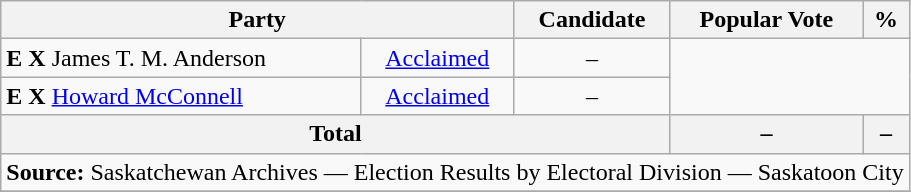<table class="wikitable">
<tr>
<th colspan="2">Party</th>
<th>Candidate</th>
<th>Popular Vote</th>
<th>%</th>
</tr>
<tr>
<td><strong>E</strong> <strong>X</strong> James T. M. Anderson</td>
<td align=center><a href='#'>Acclaimed</a></td>
<td align=center>–</td>
</tr>
<tr>
<td><strong>E</strong> <strong>X</strong> <a href='#'>Howard McConnell</a></td>
<td align=center><a href='#'>Acclaimed</a></td>
<td align=center>–</td>
</tr>
<tr>
<th colspan=3>Total</th>
<th>–</th>
<th>–</th>
</tr>
<tr>
<td align="center" colspan=5><strong>Source:</strong> Saskatchewan Archives — Election Results by Electoral Division — Saskatoon City</td>
</tr>
<tr>
</tr>
</table>
